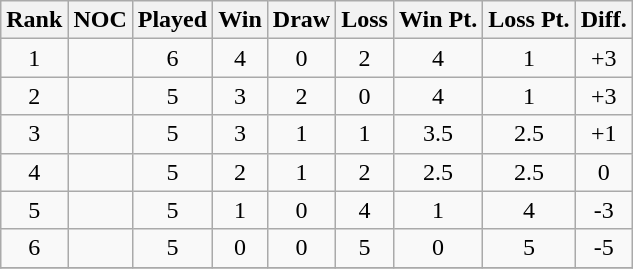<table class="wikitable sortable" style="text-align:center;">
<tr>
<th>Rank</th>
<th>NOC</th>
<th>Played</th>
<th>Win</th>
<th>Draw</th>
<th>Loss</th>
<th>Win Pt.</th>
<th>Loss Pt.</th>
<th>Diff.</th>
</tr>
<tr>
<td>1</td>
<td align="left"></td>
<td>6</td>
<td>4</td>
<td>0</td>
<td>2</td>
<td>4</td>
<td>1</td>
<td>+3</td>
</tr>
<tr>
<td>2</td>
<td align="left"></td>
<td>5</td>
<td>3</td>
<td>2</td>
<td>0</td>
<td>4</td>
<td>1</td>
<td>+3</td>
</tr>
<tr>
<td>3</td>
<td align="left"></td>
<td>5</td>
<td>3</td>
<td>1</td>
<td>1</td>
<td>3.5</td>
<td>2.5</td>
<td>+1</td>
</tr>
<tr>
<td>4</td>
<td align="left"></td>
<td>5</td>
<td>2</td>
<td>1</td>
<td>2</td>
<td>2.5</td>
<td>2.5</td>
<td>0</td>
</tr>
<tr>
<td>5</td>
<td align="left"></td>
<td>5</td>
<td>1</td>
<td>0</td>
<td>4</td>
<td>1</td>
<td>4</td>
<td>-3</td>
</tr>
<tr>
<td>6</td>
<td align="left"></td>
<td>5</td>
<td>0</td>
<td>0</td>
<td>5</td>
<td>0</td>
<td>5</td>
<td>-5</td>
</tr>
<tr>
</tr>
</table>
